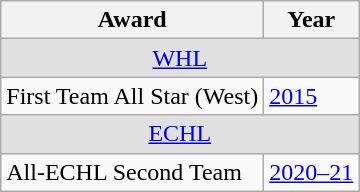<table class="wikitable">
<tr>
<th>Award</th>
<th>Year</th>
</tr>
<tr ALIGN="center" bgcolor="#e0e0e0">
<td colspan="3"><a href='#'>WHL</a></td>
</tr>
<tr>
<td>First Team All Star (West)</td>
<td><a href='#'>2015</a></td>
</tr>
<tr ALIGN="center" bgcolor="#e0e0e0">
<td colspan="3"><a href='#'>ECHL</a></td>
</tr>
<tr>
<td>All-ECHL Second Team</td>
<td><a href='#'>2020–21</a></td>
</tr>
</table>
